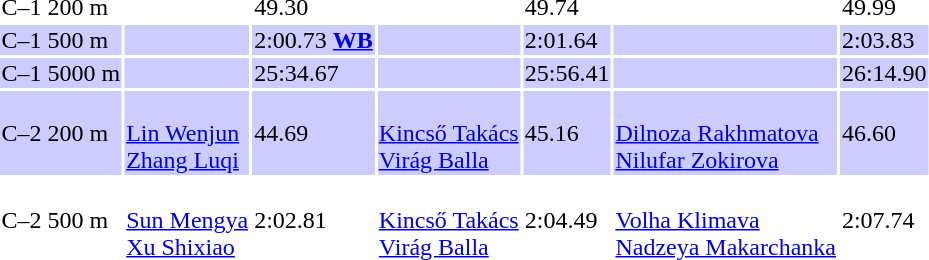<table>
<tr>
<td>C–1 200 m<br></td>
<td></td>
<td>49.30</td>
<td></td>
<td>49.74</td>
<td></td>
<td>49.99</td>
</tr>
<tr bgcolor=ccccff>
<td>C–1 500 m<br></td>
<td></td>
<td>2:00.73 <strong><a href='#'>WB</a></strong></td>
<td></td>
<td>2:01.64</td>
<td></td>
<td>2:03.83</td>
</tr>
<tr bgcolor=ccccff>
<td>C–1 5000 m<br></td>
<td></td>
<td>25:34.67</td>
<td></td>
<td>25:56.41</td>
<td></td>
<td>26:14.90</td>
</tr>
<tr bgcolor=ccccff>
<td>C–2 200 m<br></td>
<td><br><a href='#'>Lin Wenjun</a><br><a href='#'>Zhang Luqi</a></td>
<td>44.69</td>
<td><br><a href='#'>Kincső Takács</a><br><a href='#'>Virág Balla</a></td>
<td>45.16</td>
<td><br><a href='#'>Dilnoza Rakhmatova</a><br><a href='#'>Nilufar Zokirova</a></td>
<td>46.60</td>
</tr>
<tr>
<td>C–2 500 m<br></td>
<td><br><a href='#'>Sun Mengya</a><br><a href='#'>Xu Shixiao</a></td>
<td>2:02.81</td>
<td><br><a href='#'>Kincső Takács</a><br><a href='#'>Virág Balla</a></td>
<td>2:04.49</td>
<td><br><a href='#'>Volha Klimava</a><br><a href='#'>Nadzeya Makarchanka</a></td>
<td>2:07.74</td>
</tr>
</table>
